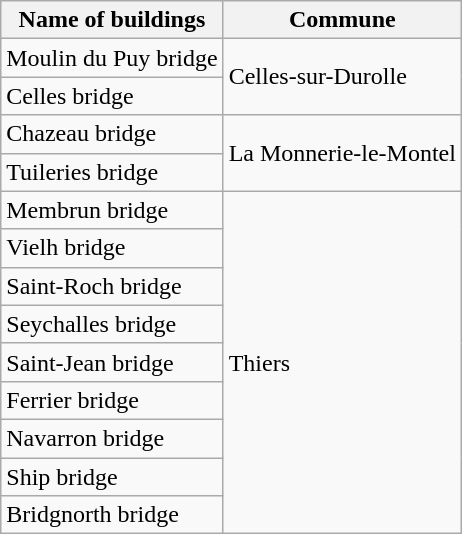<table class="wikitable">
<tr>
<th>Name of buildings</th>
<th>Commune</th>
</tr>
<tr>
<td>Moulin du Puy bridge</td>
<td rowspan="2">Celles-sur-Durolle</td>
</tr>
<tr>
<td>Celles bridge</td>
</tr>
<tr>
<td>Chazeau bridge</td>
<td rowspan="2">La Monnerie-le-Montel</td>
</tr>
<tr>
<td>Tuileries bridge</td>
</tr>
<tr>
<td>Membrun bridge</td>
<td rowspan="9">Thiers</td>
</tr>
<tr>
<td>Vielh bridge</td>
</tr>
<tr>
<td>Saint-Roch bridge</td>
</tr>
<tr>
<td>Seychalles bridge</td>
</tr>
<tr>
<td>Saint-Jean bridge</td>
</tr>
<tr>
<td>Ferrier bridge</td>
</tr>
<tr>
<td>Navarron bridge</td>
</tr>
<tr>
<td>Ship bridge</td>
</tr>
<tr>
<td>Bridgnorth bridge</td>
</tr>
</table>
